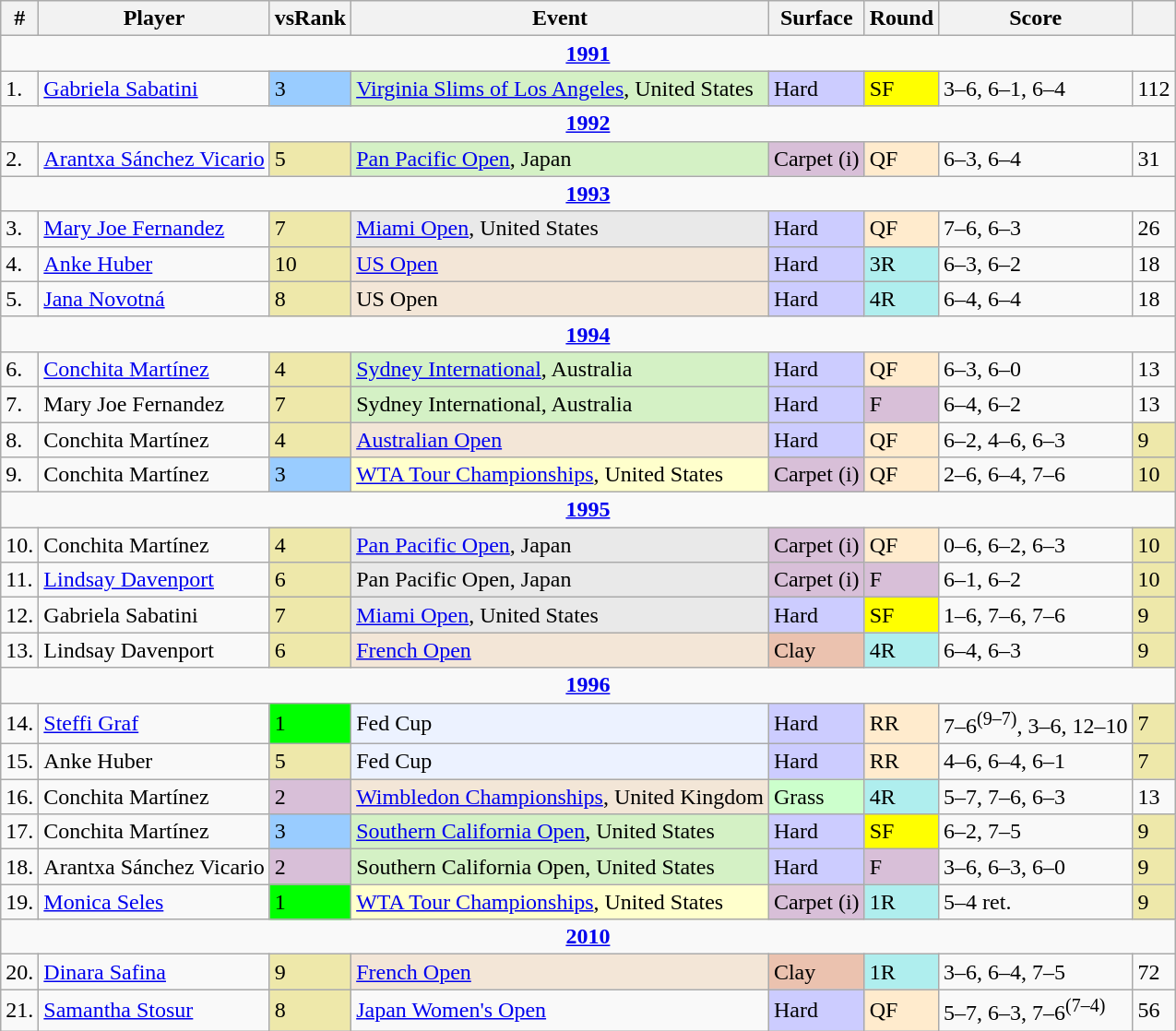<table class="wikitable sortable">
<tr>
<th>#</th>
<th>Player</th>
<th>vsRank</th>
<th>Event</th>
<th>Surface</th>
<th>Round</th>
<th>Score</th>
<th></th>
</tr>
<tr>
<td colspan="8" style="text-align:center"><strong><a href='#'>1991</a></strong></td>
</tr>
<tr>
<td>1.</td>
<td> <a href='#'>Gabriela Sabatini</a></td>
<td bgcolor=#9cf>3</td>
<td bgcolor=d4f1c5><a href='#'>Virginia Slims of Los Angeles</a>, United States</td>
<td bgcolor=#ccf>Hard</td>
<td bgcolor=yellow>SF</td>
<td>3–6, 6–1, 6–4</td>
<td>112</td>
</tr>
<tr>
<td colspan="8" style="text-align:center"><strong><a href='#'>1992</a></strong></td>
</tr>
<tr>
<td>2.</td>
<td> <a href='#'>Arantxa Sánchez Vicario</a></td>
<td bgcolor=eee8aa>5</td>
<td bgcolor=d4f1c5><a href='#'>Pan Pacific Open</a>, Japan</td>
<td bgcolor=thistle>Carpet (i)</td>
<td bgcolor=ffebcd>QF</td>
<td>6–3, 6–4</td>
<td>31</td>
</tr>
<tr>
<td colspan="8" style="text-align:center"><strong><a href='#'>1993</a></strong></td>
</tr>
<tr>
<td>3.</td>
<td> <a href='#'>Mary Joe Fernandez</a></td>
<td bgcolor=eee8aa>7</td>
<td bgcolor=e9e9e9><a href='#'>Miami Open</a>, United States</td>
<td bgcolor=#ccf>Hard</td>
<td bgcolor=ffebcd>QF</td>
<td>7–6, 6–3</td>
<td>26</td>
</tr>
<tr>
<td>4.</td>
<td> <a href='#'>Anke Huber</a></td>
<td bgcolor=eee8aa>10</td>
<td bgcolor=f3e6d7><a href='#'>US Open</a></td>
<td bgcolor=#ccf>Hard</td>
<td bgcolor=afeeee>3R</td>
<td>6–3, 6–2</td>
<td>18</td>
</tr>
<tr>
<td>5.</td>
<td> <a href='#'>Jana Novotná</a></td>
<td bgcolor=eee8aa>8</td>
<td bgcolor=f3e6d7>US Open</td>
<td bgcolor=#ccf>Hard</td>
<td bgcolor=afeeee>4R</td>
<td>6–4, 6–4</td>
<td>18</td>
</tr>
<tr>
<td colspan="8" style="text-align:center"><strong><a href='#'>1994</a></strong></td>
</tr>
<tr>
<td>6.</td>
<td> <a href='#'>Conchita Martínez</a></td>
<td bgcolor=eee8aa>4</td>
<td bgcolor=d4f1c5><a href='#'>Sydney International</a>, Australia</td>
<td bgcolor=#ccf>Hard</td>
<td bgcolor=ffebcd>QF</td>
<td>6–3, 6–0</td>
<td>13</td>
</tr>
<tr>
<td>7.</td>
<td> Mary Joe Fernandez</td>
<td bgcolor=eee8aa>7</td>
<td bgcolor=d4f1c5>Sydney International, Australia</td>
<td bgcolor=#ccf>Hard</td>
<td bgcolor=thistle>F</td>
<td>6–4, 6–2</td>
<td>13</td>
</tr>
<tr>
<td>8.</td>
<td> Conchita Martínez</td>
<td bgcolor=eee8aa>4</td>
<td bgcolor=f3e6d7><a href='#'>Australian Open</a></td>
<td bgcolor=#ccf>Hard</td>
<td bgcolor=ffebcd>QF</td>
<td>6–2, 4–6, 6–3</td>
<td bgcolor=eee8aa>9</td>
</tr>
<tr>
<td>9.</td>
<td> Conchita Martínez</td>
<td bgcolor=#9cf>3</td>
<td bgcolor=#ffc><a href='#'>WTA Tour Championships</a>, United States</td>
<td bgcolor=thistle>Carpet (i)</td>
<td bgcolor=ffebcd>QF</td>
<td>2–6, 6–4, 7–6</td>
<td bgcolor=eee8aa>10</td>
</tr>
<tr>
<td colspan="8" style="text-align:center"><strong><a href='#'>1995</a></strong></td>
</tr>
<tr>
<td>10.</td>
<td> Conchita Martínez</td>
<td bgcolor=eee8aa>4</td>
<td bgcolor=#e9e9e9><a href='#'>Pan Pacific Open</a>, Japan</td>
<td bgcolor=thistle>Carpet (i)</td>
<td bgcolor=ffebcd>QF</td>
<td>0–6, 6–2, 6–3</td>
<td bgcolor=eee8aa>10</td>
</tr>
<tr>
<td>11.</td>
<td> <a href='#'>Lindsay Davenport</a></td>
<td bgcolor=eee8aa>6</td>
<td bgcolor=#e9e9e9>Pan Pacific Open, Japan</td>
<td bgcolor=thistle>Carpet (i)</td>
<td bgcolor=thistle>F</td>
<td>6–1, 6–2</td>
<td bgcolor=eee8aa>10</td>
</tr>
<tr>
<td>12.</td>
<td> Gabriela Sabatini</td>
<td bgcolor=eee8aa>7</td>
<td bgcolor=#e9e9e9><a href='#'>Miami Open</a>, United States</td>
<td bgcolor=#ccf>Hard</td>
<td bgcolor=yellow>SF</td>
<td>1–6, 7–6, 7–6</td>
<td bgcolor=eee8aa>9</td>
</tr>
<tr>
<td>13.</td>
<td> Lindsay Davenport</td>
<td bgcolor=eee8aa>6</td>
<td bgcolor=#f3e6d7><a href='#'>French Open</a></td>
<td bgcolor=#ebc2af>Clay</td>
<td bgcolor=afeeee>4R</td>
<td>6–4, 6–3</td>
<td bgcolor=eee8aa>9</td>
</tr>
<tr>
<td colspan="8" style="text-align:center"><strong><a href='#'>1996</a></strong></td>
</tr>
<tr>
<td>14.</td>
<td> <a href='#'>Steffi Graf</a></td>
<td bgcolor=lime>1</td>
<td bgcolor=#ecf2ff>Fed Cup</td>
<td bgcolor=#ccf>Hard</td>
<td bgcolor=ffebcd>RR</td>
<td>7–6<sup>(9–7)</sup>, 3–6, 12–10</td>
<td bgcolor=eee8aa>7</td>
</tr>
<tr>
<td>15.</td>
<td> Anke Huber</td>
<td bgcolor=eee8aa>5</td>
<td bgcolor=#ecf2ff>Fed Cup</td>
<td bgcolor=#ccf>Hard</td>
<td bgcolor=ffebcd>RR</td>
<td>4–6, 6–4, 6–1</td>
<td bgcolor=eee8aa>7</td>
</tr>
<tr>
<td>16.</td>
<td> Conchita Martínez</td>
<td bgcolor=thistle>2</td>
<td bgcolor=#f3e6d7><a href='#'>Wimbledon Championships</a>, United Kingdom</td>
<td bgcolor=#cfc>Grass</td>
<td bgcolor=afeeee>4R</td>
<td>5–7, 7–6, 6–3</td>
<td>13</td>
</tr>
<tr>
<td>17.</td>
<td> Conchita Martínez</td>
<td bgcolor=#9cf>3</td>
<td bgcolor=#d4f1c5><a href='#'>Southern California Open</a>, United States</td>
<td bgcolor=#ccf>Hard</td>
<td bgcolor=yellow>SF</td>
<td>6–2, 7–5</td>
<td bgcolor=eee8aa>9</td>
</tr>
<tr>
<td>18.</td>
<td> Arantxa Sánchez Vicario</td>
<td bgcolor=thistle>2</td>
<td bgcolor=#d4f1c5>Southern California Open, United States</td>
<td bgcolor=#ccf>Hard</td>
<td bgcolor=thistle>F</td>
<td>3–6, 6–3, 6–0</td>
<td bgcolor=eee8aa>9</td>
</tr>
<tr>
<td>19.</td>
<td> <a href='#'>Monica Seles</a></td>
<td bgcolor=lime>1</td>
<td bgcolor=#ffc><a href='#'>WTA Tour Championships</a>, United States</td>
<td bgcolor=thistle>Carpet (i)</td>
<td bgcolor=afeeee>1R</td>
<td>5–4 ret.</td>
<td bgcolor=eee8aa>9</td>
</tr>
<tr>
<td colspan="8" style="text-align:center"><strong><a href='#'>2010</a></strong></td>
</tr>
<tr>
<td>20.</td>
<td> <a href='#'>Dinara Safina</a></td>
<td bgcolor=eee8aa>9</td>
<td bgcolor=#f3e6d7><a href='#'>French Open</a></td>
<td bgcolor=#ebc2af>Clay</td>
<td bgcolor=afeeee>1R</td>
<td>3–6, 6–4, 7–5</td>
<td>72</td>
</tr>
<tr>
<td>21.</td>
<td> <a href='#'>Samantha Stosur</a></td>
<td bgcolor=eee8aa>8</td>
<td><a href='#'>Japan Women's Open</a></td>
<td bgcolor=#ccf>Hard</td>
<td bgcolor=ffebcd>QF</td>
<td>5–7, 6–3, 7–6<sup>(7–4)</sup></td>
<td>56</td>
</tr>
</table>
